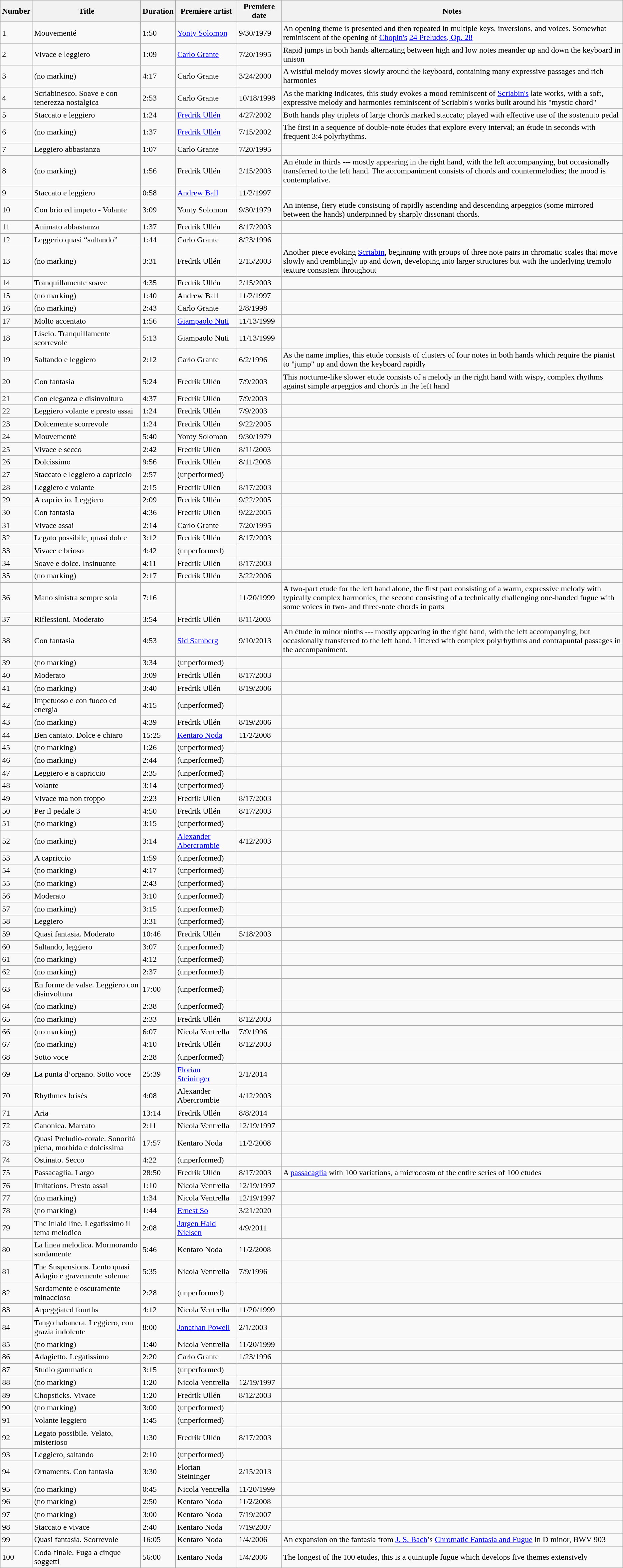<table class="wikitable">
<tr>
<th>Number</th>
<th>Title</th>
<th>Duration</th>
<th>Premiere artist</th>
<th>Premiere date</th>
<th>Notes</th>
</tr>
<tr>
<td>1</td>
<td>Mouvementé</td>
<td>1:50</td>
<td><a href='#'>Yonty Solomon</a></td>
<td>9/30/1979</td>
<td>An opening theme is presented and then repeated in multiple keys, inversions, and voices. Somewhat reminiscent of the opening of <a href='#'>Chopin's</a> <a href='#'>24 Preludes, Op. 28</a></td>
</tr>
<tr>
<td>2</td>
<td>Vivace e leggiero</td>
<td>1:09</td>
<td><a href='#'>Carlo Grante</a></td>
<td>7/20/1995</td>
<td>Rapid jumps in both hands alternating between high and low notes meander up and down the keyboard in unison</td>
</tr>
<tr>
<td>3</td>
<td>(no marking)</td>
<td>4:17</td>
<td>Carlo Grante</td>
<td>3/24/2000</td>
<td>A wistful melody moves slowly around the keyboard, containing many expressive passages and rich harmonies</td>
</tr>
<tr>
<td>4</td>
<td>Scriabinesco. Soave e con tenerezza nostalgica</td>
<td>2:53</td>
<td>Carlo Grante</td>
<td>10/18/1998</td>
<td>As the marking indicates, this study evokes a mood reminiscent of <a href='#'>Scriabin's</a> late works, with a soft, expressive melody and harmonies reminiscent of Scriabin's works built around his "mystic chord"</td>
</tr>
<tr>
<td>5</td>
<td>Staccato e leggiero</td>
<td>1:24</td>
<td><a href='#'>Fredrik Ullén</a></td>
<td>4/27/2002</td>
<td>Both hands play triplets of large chords marked staccato; played with effective use of the sostenuto pedal</td>
</tr>
<tr>
<td>6</td>
<td>(no marking)</td>
<td>1:37</td>
<td><a href='#'>Fredrik Ullén</a></td>
<td>7/15/2002</td>
<td>The first in a sequence of double-note études that explore every interval; an étude in seconds with frequent 3:4 polyrhythms.</td>
</tr>
<tr>
<td>7</td>
<td>Leggiero abbastanza</td>
<td>1:07</td>
<td>Carlo Grante</td>
<td>7/20/1995</td>
<td></td>
</tr>
<tr>
<td>8</td>
<td>(no marking)</td>
<td>1:56</td>
<td>Fredrik Ullén</td>
<td>2/15/2003</td>
<td>An étude in thirds --- mostly appearing in the right hand, with the left accompanying, but occasionally transferred to the left hand. The accompaniment consists of chords and countermelodies; the mood is contemplative.</td>
</tr>
<tr>
<td>9</td>
<td>Staccato e leggiero</td>
<td>0:58</td>
<td><a href='#'>Andrew Ball</a></td>
<td>11/2/1997</td>
<td></td>
</tr>
<tr>
<td>10</td>
<td>Con brio ed impeto - Volante</td>
<td>3:09</td>
<td>Yonty Solomon</td>
<td>9/30/1979</td>
<td>An intense, fiery etude consisting of rapidly ascending and descending arpeggios (some mirrored between the hands) underpinned by sharply dissonant chords.</td>
</tr>
<tr>
<td>11</td>
<td>Animato abbastanza</td>
<td>1:37</td>
<td>Fredrik Ullén</td>
<td>8/17/2003</td>
<td></td>
</tr>
<tr>
<td>12</td>
<td>Leggerio quasi “saltando”</td>
<td>1:44</td>
<td>Carlo Grante</td>
<td>8/23/1996</td>
<td></td>
</tr>
<tr>
<td>13</td>
<td>(no marking)</td>
<td>3:31</td>
<td>Fredrik Ullén</td>
<td>2/15/2003</td>
<td>Another piece evoking <a href='#'>Scriabin</a>, beginning with groups of three note pairs in chromatic scales that move slowly and tremblingly up and down, developing into larger structures but with the underlying tremolo texture consistent throughout</td>
</tr>
<tr>
<td>14</td>
<td>Tranquillamente soave</td>
<td>4:35</td>
<td>Fredrik Ullén</td>
<td>2/15/2003</td>
<td></td>
</tr>
<tr>
<td>15</td>
<td>(no marking)</td>
<td>1:40</td>
<td>Andrew Ball</td>
<td>11/2/1997</td>
<td></td>
</tr>
<tr>
<td>16</td>
<td>(no marking)</td>
<td>2:43</td>
<td>Carlo Grante</td>
<td>2/8/1998</td>
<td></td>
</tr>
<tr>
<td>17</td>
<td>Molto accentato</td>
<td>1:56</td>
<td><a href='#'>Giampaolo Nuti</a></td>
<td>11/13/1999</td>
<td></td>
</tr>
<tr>
<td>18</td>
<td>Liscio. Tranquillamente scorrevole</td>
<td>5:13</td>
<td>Giampaolo Nuti</td>
<td>11/13/1999</td>
<td></td>
</tr>
<tr>
<td>19</td>
<td>Saltando e leggiero</td>
<td>2:12</td>
<td>Carlo Grante</td>
<td>6/2/1996</td>
<td>As the name implies, this etude consists of clusters of four notes in both hands which require the pianist to "jump" up and down the keyboard rapidly</td>
</tr>
<tr>
<td>20</td>
<td>Con fantasia</td>
<td>5:24</td>
<td>Fredrik Ullén</td>
<td>7/9/2003</td>
<td>This nocturne-like slower etude consists of a melody in the right hand with wispy, complex rhythms against simple arpeggios and chords in the left hand</td>
</tr>
<tr>
<td>21</td>
<td>Con eleganza e disinvoltura</td>
<td>4:37</td>
<td>Fredrik Ullén</td>
<td>7/9/2003</td>
<td></td>
</tr>
<tr>
<td>22</td>
<td>Leggiero volante e presto assai</td>
<td>1:24</td>
<td>Fredrik Ullén</td>
<td>7/9/2003</td>
<td></td>
</tr>
<tr>
<td>23</td>
<td>Dolcemente scorrevole</td>
<td>1:24</td>
<td>Fredrik Ullén</td>
<td>9/22/2005</td>
<td></td>
</tr>
<tr>
<td>24</td>
<td>Mouvementé</td>
<td>5:40</td>
<td>Yonty Solomon</td>
<td>9/30/1979</td>
<td></td>
</tr>
<tr>
<td>25</td>
<td>Vivace e secco</td>
<td>2:42</td>
<td>Fredrik Ullén</td>
<td>8/11/2003</td>
<td></td>
</tr>
<tr>
<td>26</td>
<td>Dolcissimo</td>
<td>9:56</td>
<td>Fredrik Ullén</td>
<td>8/11/2003</td>
<td></td>
</tr>
<tr>
<td>27</td>
<td>Staccato e leggiero a capriccio</td>
<td>2:57</td>
<td>(unperformed)</td>
<td></td>
<td></td>
</tr>
<tr>
<td>28</td>
<td>Leggiero e volante</td>
<td>2:15</td>
<td>Fredrik Ullén</td>
<td>8/17/2003</td>
<td></td>
</tr>
<tr>
<td>29</td>
<td>A capriccio. Leggiero</td>
<td>2:09</td>
<td>Fredrik Ullén</td>
<td>9/22/2005</td>
<td></td>
</tr>
<tr>
<td>30</td>
<td>Con fantasia</td>
<td>4:36</td>
<td>Fredrik Ullén</td>
<td>9/22/2005</td>
<td></td>
</tr>
<tr>
<td>31</td>
<td>Vivace assai</td>
<td>2:14</td>
<td>Carlo Grante</td>
<td>7/20/1995</td>
<td></td>
</tr>
<tr>
<td>32</td>
<td>Legato possibile, quasi dolce</td>
<td>3:12</td>
<td>Fredrik Ullén</td>
<td>8/17/2003</td>
<td></td>
</tr>
<tr>
<td>33</td>
<td>Vivace e brioso</td>
<td>4:42</td>
<td>(unperformed)</td>
<td></td>
<td></td>
</tr>
<tr>
<td>34</td>
<td>Soave e dolce. Insinuante</td>
<td>4:11</td>
<td>Fredrik Ullén</td>
<td>8/17/2003</td>
<td></td>
</tr>
<tr>
<td>35</td>
<td>(no marking)</td>
<td>2:17</td>
<td>Fredrik Ullén</td>
<td>3/22/2006</td>
<td></td>
</tr>
<tr>
<td>36</td>
<td>Mano sinistra sempre sola</td>
<td>7:16</td>
<td></td>
<td>11/20/1999</td>
<td>A two-part etude for the left hand alone, the first part consisting of a warm, expressive melody with typically complex harmonies, the second consisting of a technically challenging one-handed fugue with some voices in two- and three-note chords in parts</td>
</tr>
<tr>
<td>37</td>
<td>Riflessioni. Moderato</td>
<td>3:54</td>
<td>Fredrik Ullén</td>
<td>8/11/2003</td>
<td></td>
</tr>
<tr>
<td>38</td>
<td>Con fantasia</td>
<td>4:53</td>
<td><a href='#'>Sid Samberg</a></td>
<td>9/10/2013</td>
<td>An étude in minor ninths --- mostly appearing in the right hand, with the left accompanying, but occasionally transferred to the left hand. Littered with complex polyrhythms and contrapuntal passages in the accompaniment.</td>
</tr>
<tr>
<td>39</td>
<td>(no marking)</td>
<td>3:34</td>
<td>(unperformed)</td>
<td></td>
<td></td>
</tr>
<tr>
<td>40</td>
<td>Moderato</td>
<td>3:09</td>
<td>Fredrik Ullén</td>
<td>8/17/2003</td>
<td></td>
</tr>
<tr>
<td>41</td>
<td>(no marking)</td>
<td>3:40</td>
<td>Fredrik Ullén</td>
<td>8/19/2006</td>
<td></td>
</tr>
<tr>
<td>42</td>
<td>Impetuoso e con fuoco ed energia</td>
<td>4:15</td>
<td>(unperformed)</td>
<td></td>
<td></td>
</tr>
<tr>
<td>43</td>
<td>(no marking)</td>
<td>4:39</td>
<td>Fredrik Ullén</td>
<td>8/19/2006</td>
<td></td>
</tr>
<tr>
<td>44</td>
<td>Ben cantato. Dolce e chiaro</td>
<td>15:25</td>
<td><a href='#'>Kentaro Noda</a></td>
<td>11/2/2008</td>
<td></td>
</tr>
<tr>
<td>45</td>
<td>(no marking)</td>
<td>1:26</td>
<td>(unperformed)</td>
<td></td>
<td></td>
</tr>
<tr>
<td>46</td>
<td>(no marking)</td>
<td>2:44</td>
<td>(unperformed)</td>
<td></td>
<td></td>
</tr>
<tr>
<td>47</td>
<td>Leggiero e a capriccio</td>
<td>2:35</td>
<td>(unperformed)</td>
<td></td>
<td></td>
</tr>
<tr>
<td>48</td>
<td>Volante</td>
<td>3:14</td>
<td>(unperformed)</td>
<td></td>
<td></td>
</tr>
<tr>
<td>49</td>
<td>Vivace ma non troppo</td>
<td>2:23</td>
<td>Fredrik Ullén</td>
<td>8/17/2003</td>
<td></td>
</tr>
<tr>
<td>50</td>
<td>Per il pedale 3</td>
<td>4:50</td>
<td>Fredrik Ullén</td>
<td>8/17/2003</td>
<td></td>
</tr>
<tr>
<td>51</td>
<td>(no marking)</td>
<td>3:15</td>
<td>(unperformed)</td>
<td></td>
<td></td>
</tr>
<tr>
<td>52</td>
<td>(no marking)</td>
<td>3:14</td>
<td><a href='#'>Alexander Abercrombie</a></td>
<td>4/12/2003</td>
<td></td>
</tr>
<tr>
<td>53</td>
<td>A capriccio</td>
<td>1:59</td>
<td>(unperformed)</td>
<td></td>
<td></td>
</tr>
<tr>
<td>54</td>
<td>(no marking)</td>
<td>4:17</td>
<td>(unperformed)</td>
<td></td>
<td></td>
</tr>
<tr>
<td>55</td>
<td>(no marking)</td>
<td>2:43</td>
<td>(unperformed)</td>
<td></td>
<td></td>
</tr>
<tr>
<td>56</td>
<td>Moderato</td>
<td>3:10</td>
<td>(unperformed)</td>
<td></td>
<td></td>
</tr>
<tr>
<td>57</td>
<td>(no marking)</td>
<td>3:15</td>
<td>(unperformed)</td>
<td></td>
<td></td>
</tr>
<tr>
<td>58</td>
<td>Leggiero</td>
<td>3:31</td>
<td>(unperformed)</td>
<td></td>
<td></td>
</tr>
<tr>
<td>59</td>
<td>Quasi fantasia. Moderato</td>
<td>10:46</td>
<td>Fredrik Ullén</td>
<td>5/18/2003</td>
<td></td>
</tr>
<tr>
<td>60</td>
<td>Saltando, leggiero</td>
<td>3:07</td>
<td>(unperformed)</td>
<td></td>
<td></td>
</tr>
<tr>
<td>61</td>
<td>(no marking)</td>
<td>4:12</td>
<td>(unperformed)</td>
<td></td>
<td></td>
</tr>
<tr>
<td>62</td>
<td>(no marking)</td>
<td>2:37</td>
<td>(unperformed)</td>
<td></td>
<td></td>
</tr>
<tr>
<td>63</td>
<td>En forme de valse. Leggiero con disinvoltura</td>
<td>17:00</td>
<td>(unperformed)</td>
<td></td>
<td></td>
</tr>
<tr>
<td>64</td>
<td>(no marking)</td>
<td>2:38</td>
<td>(unperformed)</td>
<td></td>
<td></td>
</tr>
<tr>
<td>65</td>
<td>(no marking)</td>
<td>2:33</td>
<td>Fredrik Ullén</td>
<td>8/12/2003</td>
<td></td>
</tr>
<tr>
<td>66</td>
<td>(no marking)</td>
<td>6:07</td>
<td>Nicola Ventrella</td>
<td>7/9/1996</td>
<td></td>
</tr>
<tr>
<td>67</td>
<td>(no marking)</td>
<td>4:10</td>
<td>Fredrik Ullén</td>
<td>8/12/2003</td>
<td></td>
</tr>
<tr>
<td>68</td>
<td>Sotto voce</td>
<td>2:28</td>
<td>(unperformed)</td>
<td></td>
<td></td>
</tr>
<tr>
<td>69</td>
<td>La punta d’organo. Sotto voce</td>
<td>25:39</td>
<td><a href='#'>Florian Steininger</a></td>
<td>2/1/2014</td>
<td></td>
</tr>
<tr>
<td>70</td>
<td>Rhythmes brisés</td>
<td>4:08</td>
<td>Alexander Abercrombie</td>
<td>4/12/2003</td>
<td></td>
</tr>
<tr>
<td>71</td>
<td>Aria</td>
<td>13:14</td>
<td>Fredrik Ullén</td>
<td>8/8/2014</td>
<td></td>
</tr>
<tr>
<td>72</td>
<td>Canonica. Marcato</td>
<td>2:11</td>
<td>Nicola Ventrella</td>
<td>12/19/1997</td>
<td></td>
</tr>
<tr>
<td>73</td>
<td>Quasi Preludio-corale. Sonorità piena, morbida e dolcissima</td>
<td>17:57</td>
<td>Kentaro Noda</td>
<td>11/2/2008</td>
<td></td>
</tr>
<tr>
<td>74</td>
<td>Ostinato. Secco</td>
<td>4:22</td>
<td>(unperformed)</td>
<td></td>
<td></td>
</tr>
<tr>
<td>75</td>
<td>Passacaglia. Largo</td>
<td>28:50</td>
<td>Fredrik Ullén</td>
<td>8/17/2003</td>
<td>A <a href='#'>passacaglia</a> with 100 variations, a microcosm of the entire series of 100 etudes</td>
</tr>
<tr>
<td>76</td>
<td>Imitations. Presto assai</td>
<td>1:10</td>
<td>Nicola Ventrella</td>
<td>12/19/1997</td>
<td></td>
</tr>
<tr>
<td>77</td>
<td>(no marking)</td>
<td>1:34</td>
<td>Nicola Ventrella</td>
<td>12/19/1997</td>
<td></td>
</tr>
<tr>
<td>78</td>
<td>(no marking)</td>
<td>1:44</td>
<td><a href='#'>Ernest So</a></td>
<td>3/21/2020</td>
<td></td>
</tr>
<tr>
<td>79</td>
<td>The inlaid line. Legatissimo il tema melodico</td>
<td>2:08</td>
<td><a href='#'>Jørgen Hald Nielsen</a></td>
<td>4/9/2011</td>
</tr>
<tr>
<td>80</td>
<td>La linea melodica. Mormorando sordamente</td>
<td>5:46</td>
<td>Kentaro Noda</td>
<td>11/2/2008</td>
<td></td>
</tr>
<tr>
<td>81</td>
<td>The Suspensions. Lento quasi Adagio e gravemente solenne</td>
<td>5:35</td>
<td>Nicola Ventrella</td>
<td>7/9/1996</td>
<td></td>
</tr>
<tr>
<td>82</td>
<td>Sordamente e oscuramente minaccioso</td>
<td>2:28</td>
<td>(unperformed)</td>
<td></td>
<td></td>
</tr>
<tr>
<td>83</td>
<td>Arpeggiated fourths</td>
<td>4:12</td>
<td>Nicola Ventrella</td>
<td>11/20/1999</td>
<td></td>
</tr>
<tr>
<td>84</td>
<td>Tango habanera. Leggiero, con grazia indolente</td>
<td>8:00</td>
<td><a href='#'>Jonathan Powell</a></td>
<td>2/1/2003</td>
<td></td>
</tr>
<tr>
<td>85</td>
<td>(no marking)</td>
<td>1:40</td>
<td>Nicola Ventrella</td>
<td>11/20/1999</td>
<td></td>
</tr>
<tr>
<td>86</td>
<td>Adagietto. Legatissimo</td>
<td>2:20</td>
<td>Carlo Grante</td>
<td>1/23/1996</td>
<td></td>
</tr>
<tr>
<td>87</td>
<td>Studio gammatico</td>
<td>3:15</td>
<td>(unperformed)</td>
<td></td>
<td></td>
</tr>
<tr>
<td>88</td>
<td>(no marking)</td>
<td>1:20</td>
<td>Nicola Ventrella</td>
<td>12/19/1997</td>
<td></td>
</tr>
<tr>
<td>89</td>
<td>Chopsticks. Vivace</td>
<td>1:20</td>
<td>Fredrik Ullén</td>
<td>8/12/2003</td>
<td></td>
</tr>
<tr>
<td>90</td>
<td>(no marking)</td>
<td>3:00</td>
<td>(unperformed)</td>
<td></td>
<td></td>
</tr>
<tr>
<td>91</td>
<td>Volante leggiero</td>
<td>1:45</td>
<td>(unperformed)</td>
<td></td>
<td></td>
</tr>
<tr>
<td>92</td>
<td>Legato possibile. Velato, misterioso</td>
<td>1:30</td>
<td>Fredrik Ullén</td>
<td>8/17/2003</td>
<td></td>
</tr>
<tr>
<td>93</td>
<td>Leggiero, saltando</td>
<td>2:10</td>
<td>(unperformed)</td>
<td></td>
<td></td>
</tr>
<tr>
<td>94</td>
<td>Ornaments. Con fantasia</td>
<td>3:30</td>
<td>Florian Steininger</td>
<td>2/15/2013</td>
<td></td>
</tr>
<tr>
<td>95</td>
<td>(no marking)</td>
<td>0:45</td>
<td>Nicola Ventrella</td>
<td>11/20/1999</td>
<td></td>
</tr>
<tr>
<td>96</td>
<td>(no marking)</td>
<td>2:50</td>
<td>Kentaro Noda</td>
<td>11/2/2008</td>
<td></td>
</tr>
<tr>
<td>97</td>
<td>(no marking)</td>
<td>3:00</td>
<td>Kentaro Noda</td>
<td>7/19/2007</td>
<td></td>
</tr>
<tr>
<td>98</td>
<td>Staccato e vivace</td>
<td>2:40</td>
<td>Kentaro Noda</td>
<td>7/19/2007</td>
<td></td>
</tr>
<tr>
<td>99</td>
<td>Quasi fantasia. Scorrevole</td>
<td>16:05</td>
<td>Kentaro Noda</td>
<td>1/4/2006</td>
<td>An expansion on the fantasia from <a href='#'>J. S. Bach</a>’s <a href='#'>Chromatic Fantasia and Fugue</a> in D minor, BWV 903</td>
</tr>
<tr>
<td>100</td>
<td>Coda-finale. Fuga a cinque soggetti</td>
<td>56:00</td>
<td>Kentaro Noda</td>
<td>1/4/2006</td>
<td>The longest of the 100 etudes, this is a quintuple fugue which develops five themes extensively</td>
</tr>
</table>
